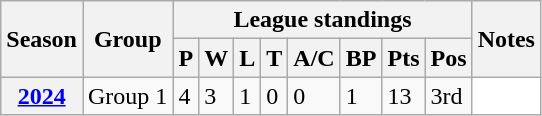<table class="wikitable sortable">
<tr>
<th scope="col" rowspan="2">Season</th>
<th scope="col" rowspan="2">Group</th>
<th scope="col" colspan="8">League standings</th>
<th scope="col" rowspan="2">Notes</th>
</tr>
<tr>
<th scope="col">P</th>
<th scope="col">W</th>
<th scope="col">L</th>
<th scope="col">T</th>
<th scope="col">A/C</th>
<th scope="col">BP</th>
<th scope="col">Pts</th>
<th scope="col">Pos</th>
</tr>
<tr>
<th scope="row"><a href='#'>2024</a></th>
<td>Group 1</td>
<td>4</td>
<td>3</td>
<td>1</td>
<td>0</td>
<td>0</td>
<td>1</td>
<td>13</td>
<td>3rd</td>
<td style="background: white;"></td>
</tr>
</table>
